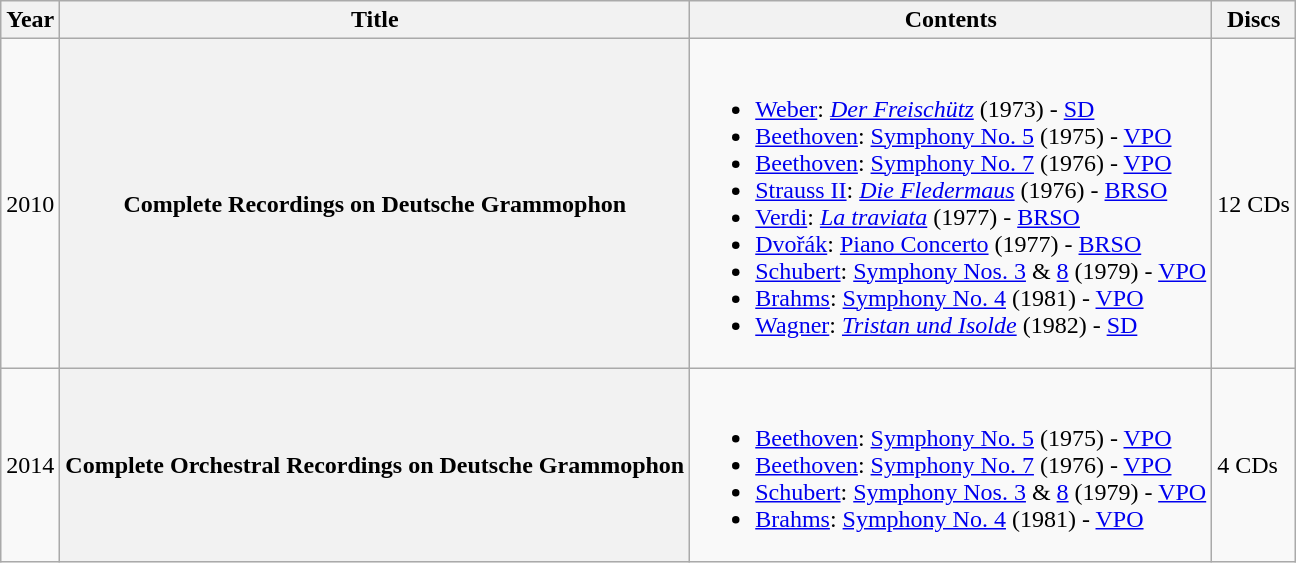<table class = "wikitable sortable plainrowheaders">
<tr>
<th scope="col" class="unsortable">Year</th>
<th scope="col" class="unsortable">Title</th>
<th scope="col" class="unsortable">Contents</th>
<th scope="col" class="unsortable">Discs</th>
</tr>
<tr>
<td>2010</td>
<th scope="row">Complete Recordings on Deutsche Grammophon</th>
<td><br><ul><li><a href='#'>Weber</a>: <em><a href='#'>Der Freischütz</a></em> (1973) - <a href='#'>SD</a></li><li><a href='#'>Beethoven</a>: <a href='#'>Symphony No. 5</a> (1975) - <a href='#'>VPO</a></li><li><a href='#'>Beethoven</a>: <a href='#'>Symphony No. 7</a> (1976) - <a href='#'>VPO</a></li><li><a href='#'>Strauss II</a>: <em><a href='#'>Die Fledermaus</a></em> (1976) - <a href='#'>BRSO</a></li><li><a href='#'>Verdi</a>: <em><a href='#'>La traviata</a></em> (1977) - <a href='#'>BRSO</a></li><li><a href='#'>Dvořák</a>: <a href='#'>Piano Concerto</a> (1977) - <a href='#'>BRSO</a></li><li><a href='#'>Schubert</a>: <a href='#'>Symphony Nos. 3</a> & <a href='#'>8</a> (1979) - <a href='#'>VPO</a></li><li><a href='#'>Brahms</a>: <a href='#'>Symphony No. 4</a> (1981) - <a href='#'>VPO</a></li><li><a href='#'>Wagner</a>: <em><a href='#'>Tristan und Isolde</a></em> (1982) - <a href='#'>SD</a></li></ul></td>
<td>12 CDs</td>
</tr>
<tr>
<td>2014</td>
<th scope="row">Complete Orchestral Recordings on Deutsche Grammophon</th>
<td><br><ul><li><a href='#'>Beethoven</a>: <a href='#'>Symphony No. 5</a> (1975) - <a href='#'>VPO</a></li><li><a href='#'>Beethoven</a>: <a href='#'>Symphony No. 7</a> (1976) - <a href='#'>VPO</a></li><li><a href='#'>Schubert</a>: <a href='#'>Symphony Nos. 3</a> & <a href='#'>8</a> (1979) - <a href='#'>VPO</a></li><li><a href='#'>Brahms</a>: <a href='#'>Symphony No. 4</a> (1981) - <a href='#'>VPO</a></li></ul></td>
<td>4 CDs</td>
</tr>
</table>
